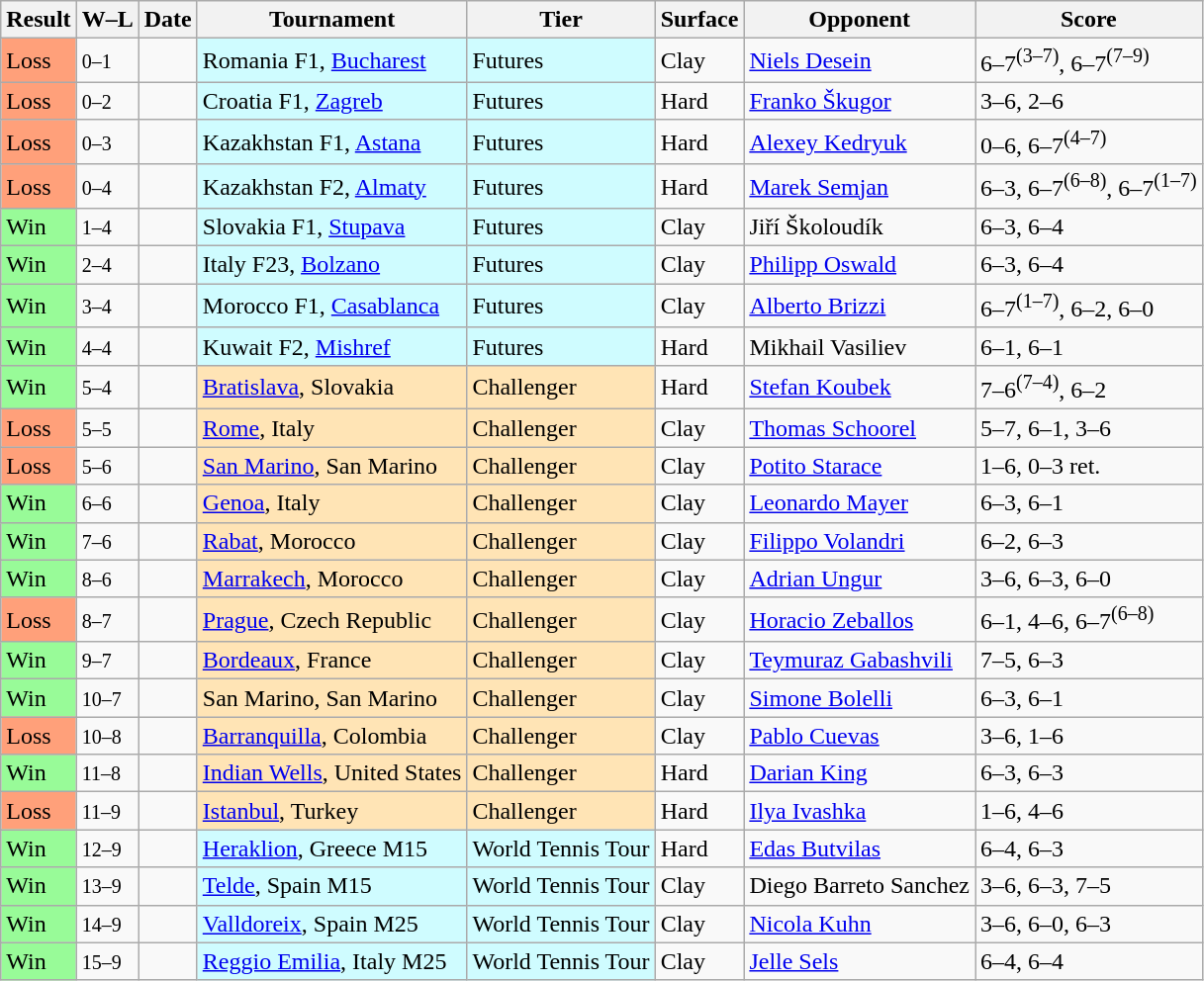<table class="sortable wikitable">
<tr>
<th>Result</th>
<th class="unsortable">W–L</th>
<th>Date</th>
<th>Tournament</th>
<th>Tier</th>
<th>Surface</th>
<th>Opponent</th>
<th class="unsortable">Score</th>
</tr>
<tr>
<td bgcolor=FFA07A>Loss</td>
<td><small>0–1</small></td>
<td></td>
<td style="background:#cffcff;">Romania F1, <a href='#'>Bucharest</a></td>
<td style="background:#cffcff;">Futures</td>
<td>Clay</td>
<td> <a href='#'>Niels Desein</a></td>
<td>6–7<sup>(3–7)</sup>, 6–7<sup>(7–9)</sup></td>
</tr>
<tr>
<td bgcolor=FFA07A>Loss</td>
<td><small>0–2</small></td>
<td></td>
<td style="background:#cffcff;">Croatia F1, <a href='#'>Zagreb</a></td>
<td style="background:#cffcff;">Futures</td>
<td>Hard</td>
<td> <a href='#'>Franko Škugor</a></td>
<td>3–6, 2–6</td>
</tr>
<tr>
<td bgcolor=FFA07A>Loss</td>
<td><small>0–3</small></td>
<td></td>
<td style="background:#cffcff;">Kazakhstan F1, <a href='#'>Astana</a></td>
<td style="background:#cffcff;">Futures</td>
<td>Hard</td>
<td> <a href='#'>Alexey Kedryuk</a></td>
<td>0–6, 6–7<sup>(4–7)</sup></td>
</tr>
<tr>
<td bgcolor=FFA07A>Loss</td>
<td><small>0–4</small></td>
<td></td>
<td style="background:#cffcff;">Kazakhstan F2, <a href='#'>Almaty</a></td>
<td style="background:#cffcff;">Futures</td>
<td>Hard</td>
<td> <a href='#'>Marek Semjan</a></td>
<td>6–3, 6–7<sup>(6–8)</sup>, 6–7<sup>(1–7)</sup></td>
</tr>
<tr>
<td bgcolor=98FB98>Win</td>
<td><small>1–4</small></td>
<td></td>
<td style="background:#cffcff;">Slovakia F1, <a href='#'>Stupava</a></td>
<td style="background:#cffcff;">Futures</td>
<td>Clay</td>
<td> Jiří Školoudík</td>
<td>6–3, 6–4</td>
</tr>
<tr>
<td bgcolor=98FB98>Win</td>
<td><small>2–4</small></td>
<td></td>
<td style="background:#cffcff;">Italy F23, <a href='#'>Bolzano</a></td>
<td style="background:#cffcff;">Futures</td>
<td>Clay</td>
<td> <a href='#'>Philipp Oswald</a></td>
<td>6–3, 6–4</td>
</tr>
<tr>
<td bgcolor=98FB98>Win</td>
<td><small>3–4</small></td>
<td></td>
<td style="background:#cffcff;">Morocco F1, <a href='#'>Casablanca</a></td>
<td style="background:#cffcff;">Futures</td>
<td>Clay</td>
<td> <a href='#'>Alberto Brizzi</a></td>
<td>6–7<sup>(1–7)</sup>, 6–2, 6–0</td>
</tr>
<tr>
<td bgcolor=98FB98>Win</td>
<td><small>4–4</small></td>
<td></td>
<td style="background:#cffcff;">Kuwait F2, <a href='#'>Mishref</a></td>
<td style="background:#cffcff;">Futures</td>
<td>Hard</td>
<td> Mikhail Vasiliev</td>
<td>6–1, 6–1</td>
</tr>
<tr>
<td bgcolor="98FB98">Win</td>
<td><small>5–4</small></td>
<td><a href='#'></a></td>
<td style="background:moccasin;"><a href='#'>Bratislava</a>, Slovakia</td>
<td style="background:moccasin;">Challenger</td>
<td>Hard</td>
<td> <a href='#'>Stefan Koubek</a></td>
<td>7–6<sup>(7–4)</sup>, 6–2</td>
</tr>
<tr>
<td bgcolor="FFA07A">Loss</td>
<td><small>5–5</small></td>
<td><a href='#'></a></td>
<td style="background:moccasin;"><a href='#'>Rome</a>, Italy</td>
<td style="background:moccasin;">Challenger</td>
<td>Clay</td>
<td> <a href='#'>Thomas Schoorel</a></td>
<td>5–7, 6–1, 3–6</td>
</tr>
<tr>
<td bgcolor="FFA07A">Loss</td>
<td><small>5–6</small></td>
<td><a href='#'></a></td>
<td style="background:moccasin;"><a href='#'>San Marino</a>, San Marino</td>
<td style="background:moccasin;">Challenger</td>
<td>Clay</td>
<td> <a href='#'>Potito Starace</a></td>
<td>1–6, 0–3 ret.</td>
</tr>
<tr>
<td bgcolor="98FB98">Win</td>
<td><small>6–6</small></td>
<td><a href='#'></a></td>
<td style="background:moccasin;"><a href='#'>Genoa</a>, Italy</td>
<td style="background:moccasin;">Challenger</td>
<td>Clay</td>
<td> <a href='#'>Leonardo Mayer</a></td>
<td>6–3, 6–1</td>
</tr>
<tr>
<td bgcolor="98FB98">Win</td>
<td><small>7–6</small></td>
<td><a href='#'></a></td>
<td style="background:moccasin;"><a href='#'>Rabat</a>, Morocco</td>
<td style="background:moccasin;">Challenger</td>
<td>Clay</td>
<td> <a href='#'>Filippo Volandri</a></td>
<td>6–2, 6–3</td>
</tr>
<tr>
<td bgcolor="98FB98">Win</td>
<td><small>8–6</small></td>
<td><a href='#'></a></td>
<td style="background:moccasin;"><a href='#'>Marrakech</a>, Morocco</td>
<td style="background:moccasin;">Challenger</td>
<td>Clay</td>
<td> <a href='#'>Adrian Ungur</a></td>
<td>3–6, 6–3, 6–0</td>
</tr>
<tr>
<td bgcolor="FFA07A">Loss</td>
<td><small>8–7</small></td>
<td><a href='#'></a></td>
<td style="background:moccasin;"><a href='#'>Prague</a>, Czech Republic</td>
<td style="background:moccasin;">Challenger</td>
<td>Clay</td>
<td> <a href='#'>Horacio Zeballos</a></td>
<td>6–1, 4–6, 6–7<sup>(6–8)</sup></td>
</tr>
<tr>
<td bgcolor="98FB98">Win</td>
<td><small>9–7</small></td>
<td><a href='#'></a></td>
<td style="background:moccasin;"><a href='#'>Bordeaux</a>, France</td>
<td style="background:moccasin;">Challenger</td>
<td>Clay</td>
<td> <a href='#'>Teymuraz Gabashvili</a></td>
<td>7–5, 6–3</td>
</tr>
<tr>
<td bgcolor="98FB98">Win</td>
<td><small>10–7</small></td>
<td><a href='#'></a></td>
<td style="background:moccasin;">San Marino, San Marino</td>
<td style="background:moccasin;">Challenger</td>
<td>Clay</td>
<td> <a href='#'>Simone Bolelli</a></td>
<td>6–3, 6–1</td>
</tr>
<tr>
<td bgcolor="FFA07A">Loss</td>
<td><small>10–8</small></td>
<td><a href='#'></a></td>
<td style="background:moccasin;"><a href='#'>Barranquilla</a>, Colombia</td>
<td style="background:moccasin;">Challenger</td>
<td>Clay</td>
<td> <a href='#'>Pablo Cuevas</a></td>
<td>3–6, 1–6</td>
</tr>
<tr>
<td bgcolor="98FB98">Win</td>
<td><small>11–8</small></td>
<td><a href='#'></a></td>
<td style="background:moccasin;"><a href='#'>Indian Wells</a>, United States</td>
<td style="background:moccasin;">Challenger</td>
<td>Hard</td>
<td> <a href='#'>Darian King</a></td>
<td>6–3, 6–3</td>
</tr>
<tr>
<td bgcolor="FFA07A">Loss</td>
<td><small>11–9</small></td>
<td><a href='#'></a></td>
<td style="background:moccasin;"><a href='#'>Istanbul</a>, Turkey</td>
<td style="background:moccasin;">Challenger</td>
<td>Hard</td>
<td> <a href='#'>Ilya Ivashka</a></td>
<td>1–6, 4–6</td>
</tr>
<tr>
<td bgcolor=98FB98>Win</td>
<td><small>12–9</small></td>
<td></td>
<td style="background:#cffcff;"><a href='#'>Heraklion</a>, Greece M15</td>
<td style="background:#cffcff;">World Tennis Tour</td>
<td>Hard</td>
<td> <a href='#'>Edas Butvilas</a></td>
<td>6–4, 6–3</td>
</tr>
<tr>
<td bgcolor=98FB98>Win</td>
<td><small>13–9</small></td>
<td></td>
<td style="background:#cffcff;"><a href='#'>Telde</a>, Spain M15</td>
<td style="background:#cffcff;">World Tennis Tour</td>
<td>Clay</td>
<td> Diego Barreto Sanchez</td>
<td>3–6, 6–3, 7–5</td>
</tr>
<tr>
<td bgcolor=98FB98>Win</td>
<td><small>14–9</small></td>
<td></td>
<td style="background:#cffcff;"><a href='#'>Valldoreix</a>, Spain M25</td>
<td style="background:#cffcff;">World Tennis Tour</td>
<td>Clay</td>
<td> <a href='#'>Nicola Kuhn</a></td>
<td>3–6, 6–0, 6–3</td>
</tr>
<tr>
<td bgcolor=98FB98>Win</td>
<td><small>15–9</small></td>
<td></td>
<td style="background:#cffcff;"><a href='#'>Reggio Emilia</a>, Italy M25</td>
<td style="background:#cffcff;">World Tennis Tour</td>
<td>Clay</td>
<td> <a href='#'>Jelle Sels</a></td>
<td>6–4, 6–4</td>
</tr>
</table>
